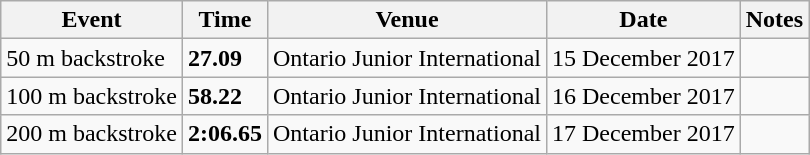<table class="wikitable">
<tr>
<th>Event</th>
<th>Time</th>
<th>Venue</th>
<th>Date</th>
<th>Notes</th>
</tr>
<tr>
<td>50 m backstroke</td>
<td><strong>27.09</strong></td>
<td>Ontario Junior International</td>
<td>15 December 2017</td>
<td></td>
</tr>
<tr>
<td>100 m backstroke</td>
<td><strong>58.22</strong></td>
<td>Ontario Junior International</td>
<td>16 December 2017</td>
<td></td>
</tr>
<tr>
<td>200 m backstroke</td>
<td><strong>2:06.65</strong></td>
<td>Ontario Junior International</td>
<td>17 December 2017</td>
<td></td>
</tr>
</table>
